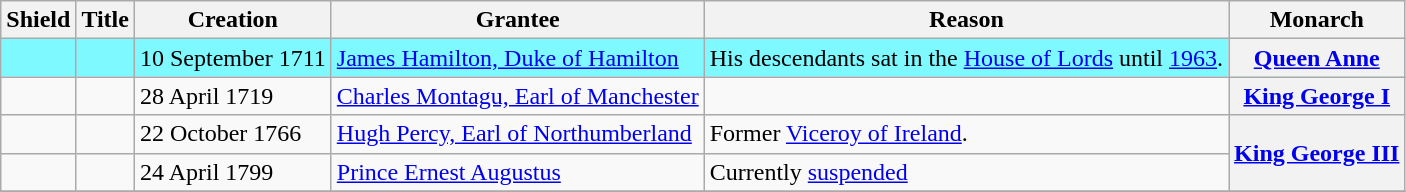<table class="wikitable sortable">
<tr>
<th>Shield</th>
<th>Title</th>
<th>Creation</th>
<th>Grantee</th>
<th>Reason</th>
<th>Monarch</th>
</tr>
<tr style="background:#7DF9FF">
<td align=center><br></td>
<td></td>
<td>10 September 1711</td>
<td> <a href='#'>James Hamilton, Duke of Hamilton</a></td>
<td>His descendants sat in the <a href='#'>House of Lords</a> until <a href='#'>1963</a>.</td>
<th><a href='#'>Queen Anne</a></th>
</tr>
<tr>
<td align=center><br></td>
<td></td>
<td>28 April 1719</td>
<td> <a href='#'>Charles Montagu, Earl of Manchester</a></td>
<td> </td>
<th><a href='#'>King George I</a></th>
</tr>
<tr>
<td align=center><br></td>
<td></td>
<td>22 October 1766</td>
<td> <a href='#'>Hugh Percy, Earl of Northumberland</a></td>
<td>Former <a href='#'>Viceroy of Ireland</a>.</td>
<th rowspan=2><a href='#'>King George III</a></th>
</tr>
<tr>
<td align=center><br></td>
<td></td>
<td>24 April 1799</td>
<td><a href='#'>Prince Ernest Augustus</a></td>
<td>Currently <a href='#'>suspended</a></td>
</tr>
<tr>
</tr>
</table>
